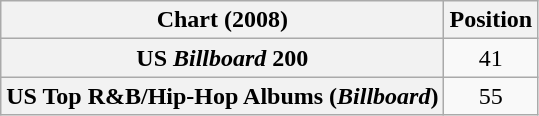<table class="wikitable sortable plainrowheaders" style="text-align:center">
<tr>
<th scope="col">Chart (2008)</th>
<th scope="col">Position</th>
</tr>
<tr>
<th scope="row">US <em>Billboard</em> 200</th>
<td>41</td>
</tr>
<tr>
<th scope="row">US Top R&B/Hip-Hop Albums (<em>Billboard</em>)</th>
<td>55</td>
</tr>
</table>
